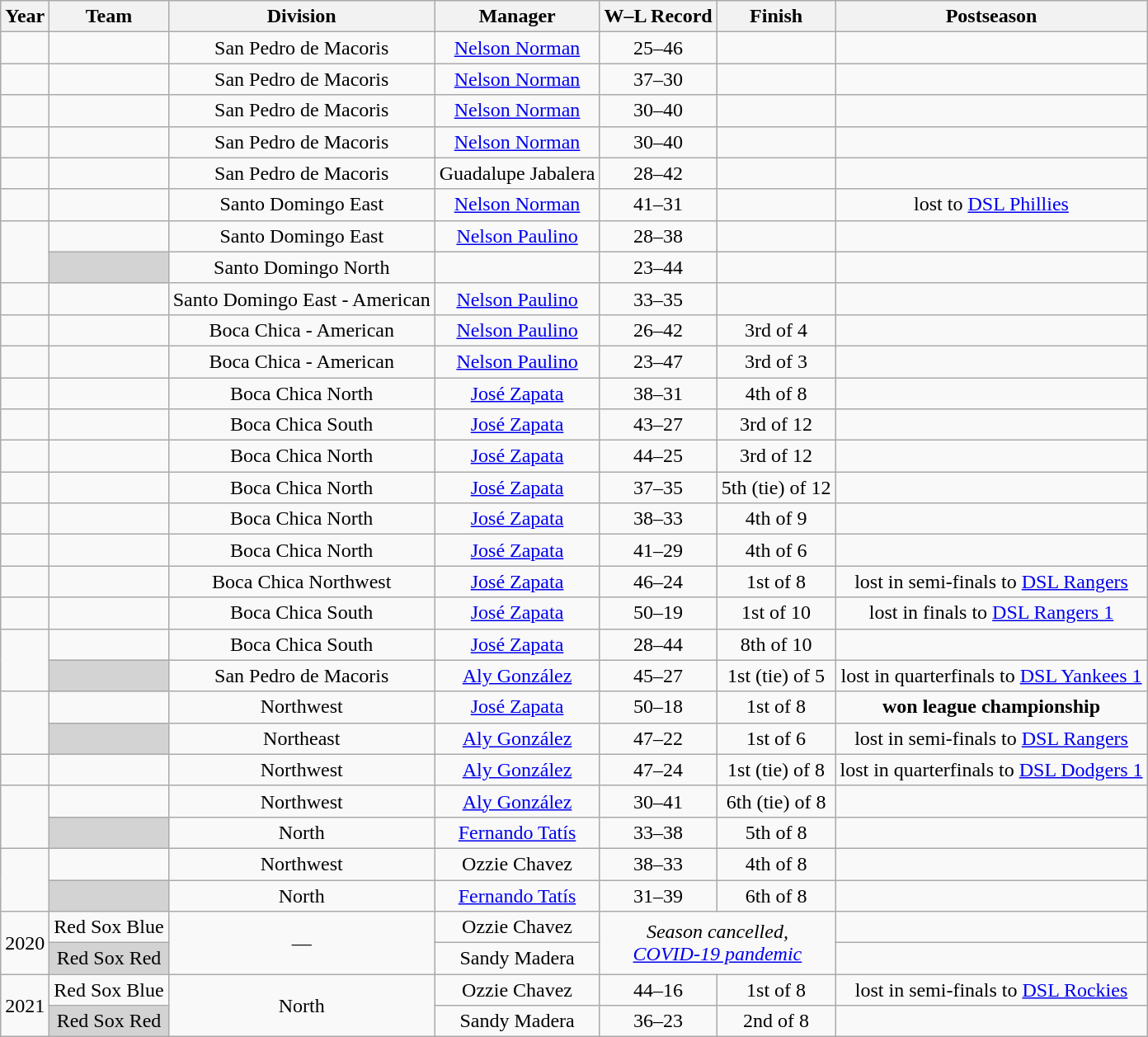<table class="wikitable" style="text-align:center;">
<tr>
<th>Year</th>
<th>Team</th>
<th>Division</th>
<th>Manager</th>
<th>W–L Record</th>
<th>Finish</th>
<th>Postseason</th>
</tr>
<tr>
<td></td>
<td></td>
<td>San Pedro de Macoris</td>
<td><a href='#'>Nelson Norman</a></td>
<td>25–46</td>
<td></td>
<td></td>
</tr>
<tr>
<td></td>
<td></td>
<td>San Pedro de Macoris</td>
<td><a href='#'>Nelson Norman</a></td>
<td>37–30</td>
<td></td>
<td></td>
</tr>
<tr>
<td></td>
<td></td>
<td>San Pedro de Macoris</td>
<td><a href='#'>Nelson Norman</a></td>
<td>30–40</td>
<td></td>
<td></td>
</tr>
<tr>
<td></td>
<td></td>
<td>San Pedro de Macoris</td>
<td><a href='#'>Nelson Norman</a></td>
<td>30–40</td>
<td></td>
<td></td>
</tr>
<tr>
<td></td>
<td></td>
<td>San Pedro de Macoris</td>
<td>Guadalupe Jabalera</td>
<td>28–42</td>
<td></td>
<td></td>
</tr>
<tr>
<td></td>
<td></td>
<td>Santo Domingo East</td>
<td><a href='#'>Nelson Norman</a></td>
<td>41–31</td>
<td></td>
<td>lost to <a href='#'>DSL Phillies</a></td>
</tr>
<tr>
<td rowspan=2></td>
<td></td>
<td>Santo Domingo East</td>
<td><a href='#'>Nelson Paulino</a></td>
<td>28–38</td>
<td></td>
<td></td>
</tr>
<tr>
<td bgcolor=lightgrey></td>
<td>Santo Domingo North</td>
<td></td>
<td>23–44</td>
<td></td>
<td></td>
</tr>
<tr>
<td></td>
<td></td>
<td>Santo Domingo East - American</td>
<td><a href='#'>Nelson Paulino</a></td>
<td>33–35</td>
<td></td>
<td></td>
</tr>
<tr>
<td></td>
<td></td>
<td>Boca Chica - American</td>
<td><a href='#'>Nelson Paulino</a></td>
<td>26–42</td>
<td>3rd of 4</td>
<td></td>
</tr>
<tr>
<td></td>
<td></td>
<td>Boca Chica - American</td>
<td><a href='#'>Nelson Paulino</a></td>
<td>23–47</td>
<td>3rd of 3</td>
<td></td>
</tr>
<tr>
<td></td>
<td></td>
<td>Boca Chica North</td>
<td><a href='#'>José Zapata</a></td>
<td>38–31</td>
<td>4th of 8</td>
<td></td>
</tr>
<tr>
<td></td>
<td></td>
<td>Boca Chica South</td>
<td><a href='#'>José Zapata</a></td>
<td>43–27</td>
<td>3rd of 12</td>
<td></td>
</tr>
<tr>
<td></td>
<td></td>
<td>Boca Chica North</td>
<td><a href='#'>José Zapata</a></td>
<td>44–25</td>
<td>3rd of 12</td>
<td></td>
</tr>
<tr>
<td></td>
<td></td>
<td>Boca Chica North</td>
<td><a href='#'>José Zapata</a></td>
<td>37–35</td>
<td>5th (tie) of 12</td>
<td></td>
</tr>
<tr>
<td></td>
<td></td>
<td>Boca Chica North</td>
<td><a href='#'>José Zapata</a></td>
<td>38–33</td>
<td>4th of 9</td>
<td></td>
</tr>
<tr>
<td></td>
<td></td>
<td>Boca Chica North</td>
<td><a href='#'>José Zapata</a></td>
<td>41–29</td>
<td>4th of 6</td>
<td></td>
</tr>
<tr>
<td></td>
<td></td>
<td>Boca Chica Northwest</td>
<td><a href='#'>José Zapata</a></td>
<td>46–24</td>
<td>1st of 8</td>
<td>lost in semi-finals to <a href='#'>DSL Rangers</a></td>
</tr>
<tr>
<td></td>
<td></td>
<td>Boca Chica South</td>
<td><a href='#'>José Zapata</a></td>
<td>50–19</td>
<td>1st of 10</td>
<td>lost in finals to <a href='#'>DSL Rangers 1</a></td>
</tr>
<tr>
<td rowspan=2></td>
<td></td>
<td>Boca Chica South</td>
<td><a href='#'>José Zapata</a></td>
<td>28–44</td>
<td>8th of 10</td>
<td></td>
</tr>
<tr>
<td bgcolor=lightgrey></td>
<td>San Pedro de Macoris</td>
<td><a href='#'>Aly González</a></td>
<td>45–27</td>
<td>1st (tie) of 5</td>
<td>lost in quarterfinals to <a href='#'>DSL Yankees 1</a></td>
</tr>
<tr>
<td rowspan=2></td>
<td></td>
<td>Northwest</td>
<td><a href='#'>José Zapata</a></td>
<td>50–18</td>
<td>1st of 8</td>
<td><strong>won league championship</strong></td>
</tr>
<tr>
<td bgcolor=lightgrey></td>
<td>Northeast</td>
<td><a href='#'>Aly González</a></td>
<td>47–22</td>
<td>1st of 6</td>
<td>lost in semi-finals to <a href='#'>DSL Rangers</a></td>
</tr>
<tr>
<td></td>
<td></td>
<td>Northwest</td>
<td><a href='#'>Aly González</a></td>
<td>47–24</td>
<td>1st (tie) of 8</td>
<td>lost in quarterfinals to <a href='#'>DSL Dodgers 1</a></td>
</tr>
<tr>
<td rowspan=2></td>
<td></td>
<td>Northwest</td>
<td><a href='#'>Aly González</a></td>
<td>30–41</td>
<td>6th (tie) of 8</td>
<td></td>
</tr>
<tr>
<td bgcolor=lightgrey></td>
<td>North</td>
<td><a href='#'>Fernando Tatís</a></td>
<td>33–38</td>
<td>5th of 8</td>
<td></td>
</tr>
<tr>
<td rowspan=2></td>
<td></td>
<td>Northwest</td>
<td>Ozzie Chavez</td>
<td>38–33</td>
<td>4th of 8</td>
<td></td>
</tr>
<tr>
<td bgcolor=lightgrey></td>
<td>North</td>
<td><a href='#'>Fernando Tatís</a></td>
<td>31–39</td>
<td>6th of 8</td>
<td></td>
</tr>
<tr>
<td rowspan=2>2020</td>
<td>Red Sox Blue</td>
<td rowspan=2>—</td>
<td>Ozzie Chavez</td>
<td rowspan=2 colspan=2><em>Season cancelled,<br><a href='#'>COVID-19 pandemic</a></em></td>
<td></td>
</tr>
<tr>
<td bgcolor=lightgrey>Red Sox Red</td>
<td>Sandy Madera</td>
<td></td>
</tr>
<tr>
<td rowspan=2>2021</td>
<td>Red Sox Blue</td>
<td rowspan=2>North</td>
<td>Ozzie Chavez</td>
<td>44–16</td>
<td>1st of 8</td>
<td>lost in semi-finals to <a href='#'>DSL Rockies</a></td>
</tr>
<tr>
<td bgcolor=lightgrey>Red Sox Red</td>
<td>Sandy Madera</td>
<td>36–23</td>
<td>2nd of 8</td>
<td></td>
</tr>
</table>
